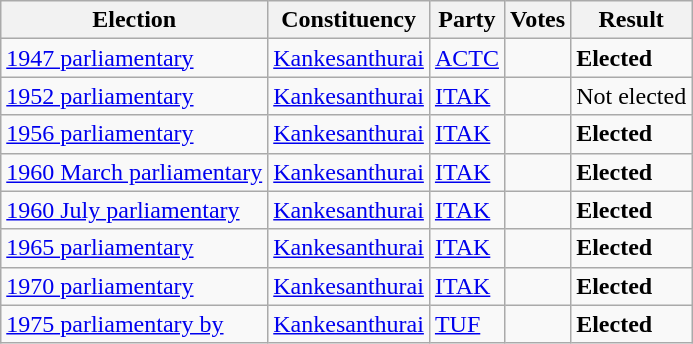<table class="wikitable" style="text-align:left;">
<tr>
<th scope=col>Election</th>
<th scope=col>Constituency</th>
<th scope=col>Party</th>
<th scope=col>Votes</th>
<th scope=col>Result</th>
</tr>
<tr>
<td><a href='#'>1947 parliamentary</a></td>
<td><a href='#'>Kankesanthurai</a></td>
<td><a href='#'>ACTC</a></td>
<td align=right></td>
<td><strong>Elected</strong></td>
</tr>
<tr>
<td><a href='#'>1952 parliamentary</a></td>
<td><a href='#'>Kankesanthurai</a></td>
<td><a href='#'>ITAK</a></td>
<td align=right></td>
<td>Not elected</td>
</tr>
<tr>
<td><a href='#'>1956 parliamentary</a></td>
<td><a href='#'>Kankesanthurai</a></td>
<td><a href='#'>ITAK</a></td>
<td align=right></td>
<td><strong>Elected</strong></td>
</tr>
<tr>
<td><a href='#'>1960 March parliamentary</a></td>
<td><a href='#'>Kankesanthurai</a></td>
<td><a href='#'>ITAK</a></td>
<td align=right></td>
<td><strong>Elected</strong></td>
</tr>
<tr>
<td><a href='#'>1960 July parliamentary</a></td>
<td><a href='#'>Kankesanthurai</a></td>
<td><a href='#'>ITAK</a></td>
<td align=right></td>
<td><strong>Elected</strong></td>
</tr>
<tr>
<td><a href='#'>1965 parliamentary</a></td>
<td><a href='#'>Kankesanthurai</a></td>
<td><a href='#'>ITAK</a></td>
<td align=right></td>
<td><strong>Elected</strong></td>
</tr>
<tr>
<td><a href='#'>1970 parliamentary</a></td>
<td><a href='#'>Kankesanthurai</a></td>
<td><a href='#'>ITAK</a></td>
<td align=right></td>
<td><strong>Elected</strong></td>
</tr>
<tr>
<td><a href='#'>1975 parliamentary by</a></td>
<td><a href='#'>Kankesanthurai</a></td>
<td><a href='#'>TUF</a></td>
<td align=right></td>
<td><strong>Elected</strong></td>
</tr>
</table>
